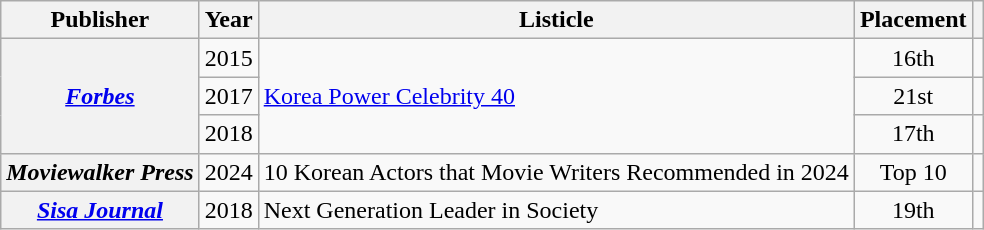<table class="wikitable plainrowheaders sortable" style="margin-right: 0;">
<tr>
<th scope="col">Publisher</th>
<th scope="col">Year</th>
<th scope="col">Listicle</th>
<th scope="col">Placement</th>
<th scope="col" class="unsortable"></th>
</tr>
<tr>
<th scope="row" rowspan="3"><em><a href='#'>Forbes</a></em></th>
<td>2015</td>
<td rowspan="3"><a href='#'>Korea Power Celebrity 40</a></td>
<td style="text-align:center;">16th</td>
<td style="text-align:center;"></td>
</tr>
<tr>
<td>2017</td>
<td style="text-align:center;">21st</td>
<td style="text-align:center;"></td>
</tr>
<tr>
<td>2018</td>
<td style="text-align:center;">17th</td>
<td style="text-align:center;"></td>
</tr>
<tr>
<th scope="row"><em>Moviewalker Press</em></th>
<td>2024</td>
<td style="text-align:left">10 Korean Actors that Movie Writers Recommended in 2024</td>
<td style="text-align:center;">Top 10</td>
<td style="text-align:center;"></td>
</tr>
<tr>
<th scope="row"><em><a href='#'>Sisa Journal</a></em></th>
<td>2018</td>
<td>Next Generation Leader in Society</td>
<td style="text-align:center;">19th</td>
<td style="text-align:center;"></td>
</tr>
</table>
